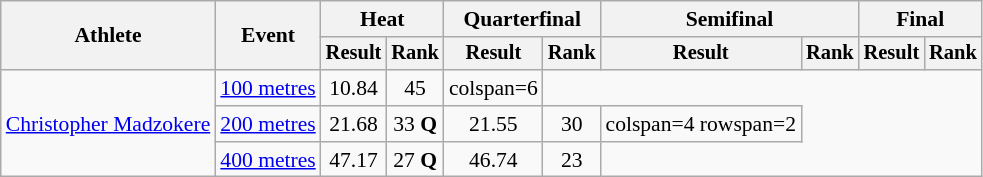<table class=wikitable style=font-size:90%>
<tr>
<th rowspan=2>Athlete</th>
<th rowspan=2>Event</th>
<th colspan=2>Heat</th>
<th colspan=2>Quarterfinal</th>
<th colspan=2>Semifinal</th>
<th colspan=2>Final</th>
</tr>
<tr style=font-size:95%>
<th>Result</th>
<th>Rank</th>
<th>Result</th>
<th>Rank</th>
<th>Result</th>
<th>Rank</th>
<th>Result</th>
<th>Rank</th>
</tr>
<tr align=center>
<td align=left rowspan=3><a href='#'>Christopher Madzokere</a></td>
<td align=left><a href='#'>100 metres</a></td>
<td>10.84</td>
<td>45</td>
<td>colspan=6 </td>
</tr>
<tr align=center>
<td align=left><a href='#'>200 metres</a></td>
<td>21.68</td>
<td>33 <strong>Q</strong></td>
<td>21.55</td>
<td>30</td>
<td>colspan=4 rowspan=2 </td>
</tr>
<tr align=center>
<td align=left><a href='#'>400 metres</a></td>
<td>47.17</td>
<td>27 <strong>Q</strong></td>
<td>46.74</td>
<td>23</td>
</tr>
</table>
